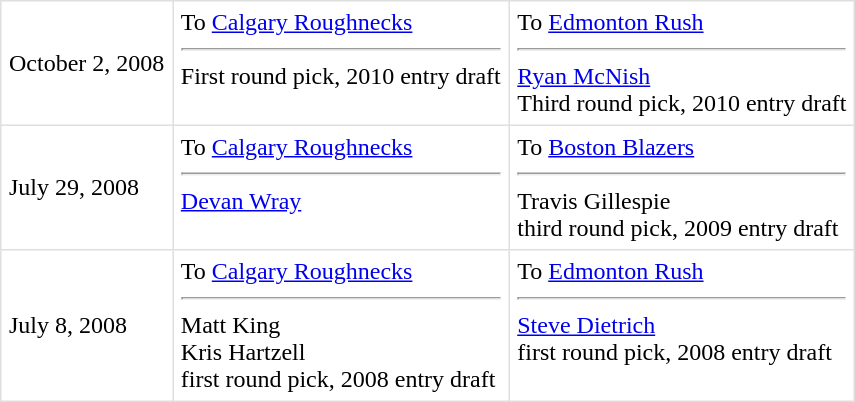<table border=1 style="border-collapse:collapse" bordercolor="#DFDFDF"  cellpadding="5">
<tr>
<td>October 2, 2008<br></td>
<td valign="top">To <a href='#'>Calgary Roughnecks</a><hr>First round pick, 2010 entry draft</td>
<td valign="top">To <a href='#'>Edmonton Rush</a> <hr><a href='#'>Ryan McNish</a><br>Third round pick, 2010 entry draft</td>
</tr>
<tr>
<td>July 29, 2008</td>
<td valign="top">To <a href='#'>Calgary Roughnecks</a><hr><a href='#'>Devan Wray</a></td>
<td valign="top">To <a href='#'>Boston Blazers</a> <hr>Travis Gillespie<br>third round pick, 2009 entry draft</td>
</tr>
<tr>
<td>July 8, 2008</td>
<td valign="top">To <a href='#'>Calgary Roughnecks</a><hr>Matt King<br>Kris Hartzell<br>first round pick, 2008 entry draft</td>
<td valign="top">To <a href='#'>Edmonton Rush</a> <hr><a href='#'>Steve Dietrich</a><br>first round pick, 2008 entry draft</td>
</tr>
</table>
